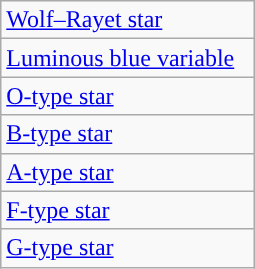<table class="wikitable floatright" style="width: 170px;">
<tr>
<td style="background: "><a href='#'>Wolf–Rayet star</a></td>
</tr>
<tr>
<td style="background: "><a href='#'>Luminous blue variable</a></td>
</tr>
<tr>
<td style="background: "><a href='#'>O-type star</a></td>
</tr>
<tr>
<td style="background: "><a href='#'>B-type star</a></td>
</tr>
<tr>
<td style="background: "><a href='#'>A-type star</a></td>
</tr>
<tr>
<td style="background: "><a href='#'>F-type star</a></td>
</tr>
<tr>
<td style="background: "><a href='#'>G-type star</a></td>
</tr>
</table>
